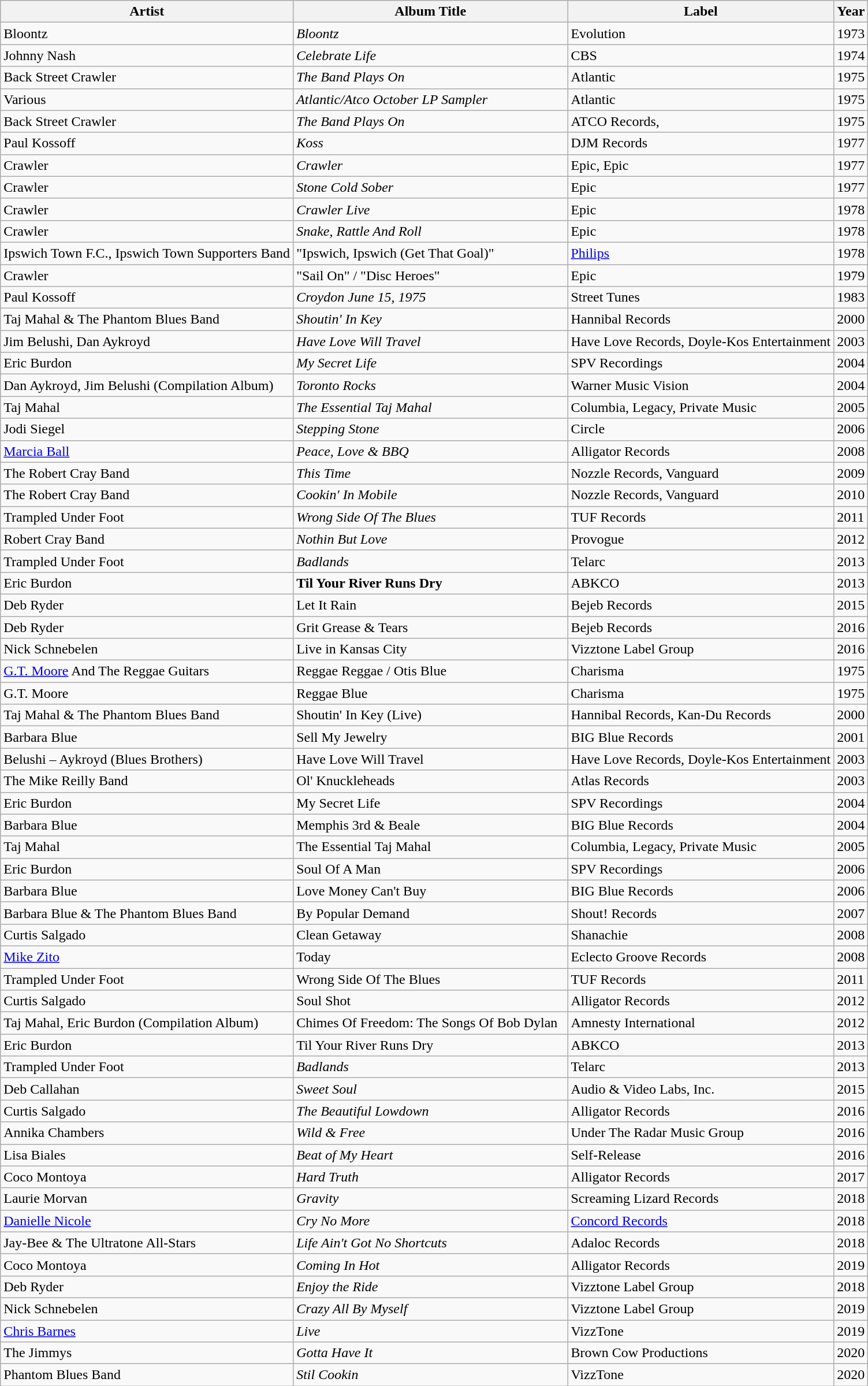<table class="wikitable sortable mw-collapsible">
<tr>
<th>Artist</th>
<th>Album Title</th>
<th>Label</th>
<th>Year</th>
</tr>
<tr>
<td>Bloontz</td>
<td><em>Bloontz</em>  </td>
<td>Evolution  </td>
<td>1973</td>
</tr>
<tr>
<td>Johnny Nash</td>
<td><em>Celebrate Life</em>  </td>
<td>CBS</td>
<td>1974</td>
</tr>
<tr>
<td>Back Street Crawler</td>
<td><em>The Band Plays On</em>  </td>
<td>Atlantic</td>
<td>1975</td>
</tr>
<tr>
<td>Various</td>
<td><em>Atlantic/Atco October LP Sampler</em></td>
<td>Atlantic</td>
<td>1975</td>
</tr>
<tr>
<td>Back Street Crawler</td>
<td><em>The Band Plays On</em></td>
<td>ATCO Records,</td>
<td>1975</td>
</tr>
<tr>
<td>Paul Kossoff</td>
<td><em>Koss</em>  </td>
<td>DJM Records  </td>
<td>1977</td>
</tr>
<tr>
<td>Crawler</td>
<td><em>Crawler</em>  </td>
<td>Epic, Epic</td>
<td>1977</td>
</tr>
<tr>
<td>Crawler</td>
<td><em>Stone Cold Sober</em></td>
<td>Epic</td>
<td>1977</td>
</tr>
<tr>
<td>Crawler</td>
<td><em>Crawler Live</em></td>
<td>Epic</td>
<td>1978</td>
</tr>
<tr>
<td>Crawler</td>
<td><em>Snake, Rattle And Roll</em>  </td>
<td>Epic</td>
<td>1978</td>
</tr>
<tr>
<td>Ipswich Town F.C., Ipswich Town Supporters Band</td>
<td>"Ipswich, Ipswich (Get That Goal)"</td>
<td><a href='#'>Philips</a></td>
<td>1978</td>
</tr>
<tr>
<td>Crawler</td>
<td>"Sail On" / "Disc Heroes"</td>
<td>Epic</td>
<td>1979</td>
</tr>
<tr>
<td>Paul Kossoff</td>
<td><em>Croydon June 15, 1975</em>  </td>
<td>Street Tunes</td>
<td>1983</td>
</tr>
<tr>
<td>Taj Mahal & The Phantom Blues Band</td>
<td><em>Shoutin' In Key</em></td>
<td>Hannibal Records</td>
<td>2000</td>
</tr>
<tr>
<td>Jim Belushi, Dan Aykroyd</td>
<td><em>Have Love Will Travel</em></td>
<td>Have Love Records, Doyle-Kos Entertainment</td>
<td>2003</td>
</tr>
<tr>
<td>Eric Burdon</td>
<td><em>My Secret Life</em></td>
<td>SPV Recordings</td>
<td>2004</td>
</tr>
<tr>
<td>Dan Aykroyd, Jim Belushi (Compilation Album)</td>
<td><em>Toronto Rocks</em>  </td>
<td>Warner Music Vision</td>
<td>2004</td>
</tr>
<tr>
<td>Taj Mahal</td>
<td><em>The Essential Taj Mahal</em></td>
<td>Columbia, Legacy, Private Music  </td>
<td>2005</td>
</tr>
<tr>
<td>Jodi Siegel</td>
<td><em>Stepping Stone</em></td>
<td>Circle</td>
<td>2006</td>
</tr>
<tr>
<td><a href='#'>Marcia Ball</a></td>
<td><em>Peace, Love & BBQ</em></td>
<td>Alligator Records</td>
<td>2008</td>
</tr>
<tr>
<td>The Robert Cray Band</td>
<td><em>This Time</em>  </td>
<td>Nozzle Records, Vanguard</td>
<td>2009</td>
</tr>
<tr>
<td>The Robert Cray Band</td>
<td><em>Cookin' In Mobile</em>  </td>
<td>Nozzle Records, Vanguard</td>
<td>2010</td>
</tr>
<tr>
<td>Trampled Under Foot</td>
<td><em>Wrong Side Of The Blues</em></td>
<td>TUF Records  </td>
<td>2011</td>
</tr>
<tr>
<td>Robert Cray Band</td>
<td><em>Nothin But Love</em></td>
<td>Provogue</td>
<td>2012</td>
</tr>
<tr>
<td>Trampled Under Foot</td>
<td><em>Badlands</em></td>
<td>Telarc</td>
<td>2013</td>
</tr>
<tr>
<td>Eric Burdon</td>
<td><strong>Til Your River Runs Dry<em>  </td>
<td>ABKCO</td>
<td>2013</td>
</tr>
<tr>
<td>Deb Ryder</td>
<td></em>Let It Rain<em></td>
<td>Bejeb Records</td>
<td>2015</td>
</tr>
<tr>
<td>Deb Ryder</td>
<td></em>Grit Grease & Tears<em></td>
<td>Bejeb Records</td>
<td>2016</td>
</tr>
<tr>
<td>Nick Schnebelen</td>
<td></em>Live in Kansas City<em></td>
<td>Vizztone Label Group</td>
<td>2016</td>
</tr>
<tr>
<td><a href='#'>G.T. Moore</a> And The Reggae Guitars</td>
<td></em>Reggae Reggae / Otis Blue<em></td>
<td>Charisma</td>
<td>1975</td>
</tr>
<tr>
<td>G.T. Moore</td>
<td></em>Reggae Blue<em></td>
<td>Charisma</td>
<td>1975</td>
</tr>
<tr>
<td>Taj Mahal & The Phantom Blues Band</td>
<td></em>Shoutin' In Key (Live)<em>  </td>
<td>Hannibal Records, Kan-Du Records</td>
<td>2000</td>
</tr>
<tr>
<td>Barbara Blue</td>
<td></em>Sell My Jewelry<em></td>
<td>BIG Blue Records  </td>
<td>2001</td>
</tr>
<tr>
<td>Belushi  – Aykroyd (Blues Brothers)</td>
<td></em>Have Love Will Travel<em>  </td>
<td>Have Love Records, Doyle-Kos Entertainment</td>
<td>2003</td>
</tr>
<tr>
<td>The Mike Reilly Band</td>
<td></em>Ol' Knuckleheads<em></td>
<td>Atlas Records  </td>
<td>2003</td>
</tr>
<tr>
<td>Eric Burdon</td>
<td></em>My Secret Life<em></td>
<td>SPV Recordings</td>
<td>2004</td>
</tr>
<tr>
<td>Barbara Blue</td>
<td></em>Memphis 3rd & Beale<em></td>
<td>BIG Blue Records  </td>
<td>2004</td>
</tr>
<tr>
<td>Taj Mahal</td>
<td></em>The Essential Taj Mahal<em></td>
<td>Columbia, Legacy, Private Music  </td>
<td>2005</td>
</tr>
<tr>
<td>Eric Burdon</td>
<td></em>Soul Of A Man<em>  </td>
<td>SPV Recordings</td>
<td>2006</td>
</tr>
<tr>
<td>Barbara Blue</td>
<td></em>Love Money Can't Buy<em></td>
<td>BIG Blue Records  </td>
<td>2006</td>
</tr>
<tr>
<td>Barbara Blue & The Phantom Blues Band</td>
<td></em>By Popular Demand<em></td>
<td>Shout! Records</td>
<td>2007</td>
</tr>
<tr>
<td>Curtis Salgado</td>
<td></em>Clean Getaway<em></td>
<td>Shanachie</td>
<td>2008</td>
</tr>
<tr>
<td><a href='#'>Mike Zito</a></td>
<td></em>Today<em></td>
<td>Eclecto Groove Records</td>
<td>2008</td>
</tr>
<tr>
<td>Trampled Under Foot</td>
<td></em>Wrong Side Of The Blues<em></td>
<td>TUF Records  </td>
<td>2011</td>
</tr>
<tr>
<td>Curtis Salgado</td>
<td></em>Soul Shot<em></td>
<td>Alligator Records</td>
<td>2012</td>
</tr>
<tr>
<td>Taj Mahal, Eric Burdon (Compilation Album)</td>
<td></em>Chimes Of Freedom: The Songs Of Bob Dylan<em>  </td>
<td>Amnesty International</td>
<td>2012</td>
</tr>
<tr>
<td>Eric Burdon</td>
<td></strong>Til Your River Runs Dry</em></td>
<td>ABKCO</td>
<td>2013</td>
</tr>
<tr>
<td>Trampled Under Foot</td>
<td><em>Badlands</em></td>
<td>Telarc</td>
<td>2013</td>
</tr>
<tr>
<td>Deb Callahan</td>
<td><em>Sweet Soul</em></td>
<td>Audio & Video Labs, Inc.</td>
<td>2015</td>
</tr>
<tr>
<td>Curtis Salgado</td>
<td><em>The Beautiful Lowdown</em></td>
<td>Alligator Records</td>
<td>2016</td>
</tr>
<tr>
<td>Annika Chambers</td>
<td><em>Wild & Free</em></td>
<td>Under The Radar Music Group</td>
<td>2016</td>
</tr>
<tr>
<td>Lisa Biales</td>
<td><em>Beat of My Heart</em></td>
<td>Self-Release</td>
<td>2016</td>
</tr>
<tr>
<td>Coco Montoya</td>
<td><em>Hard Truth</em>  </td>
<td>Alligator Records</td>
<td>2017</td>
</tr>
<tr>
<td>Laurie Morvan</td>
<td><em>Gravity</em>  </td>
<td>Screaming Lizard Records</td>
<td>2018</td>
</tr>
<tr>
<td><a href='#'>Danielle Nicole</a></td>
<td><em>Cry No More</em></td>
<td><a href='#'>Concord Records</a></td>
<td>2018</td>
</tr>
<tr>
<td>Jay-Bee & The Ultratone All-Stars</td>
<td><em>Life Ain't Got No Shortcuts</em></td>
<td>Adaloc Records</td>
<td>2018</td>
</tr>
<tr>
<td>Coco Montoya</td>
<td><em>Coming In Hot</em></td>
<td>Alligator Records</td>
<td>2019</td>
</tr>
<tr>
<td>Deb Ryder</td>
<td><em>Enjoy the Ride</em></td>
<td>Vizztone Label Group</td>
<td>2018</td>
</tr>
<tr>
<td>Nick Schnebelen</td>
<td><em>Crazy All By Myself</em></td>
<td>Vizztone Label Group</td>
<td>2019</td>
</tr>
<tr>
<td><a href='#'>Chris Barnes</a></td>
<td><em>Live</em></td>
<td>VizzTone</td>
<td>2019</td>
</tr>
<tr>
<td>The Jimmys</td>
<td><em>Gotta Have It</em></td>
<td>Brown Cow Productions</td>
<td>2020</td>
</tr>
<tr>
<td>Phantom Blues Band</td>
<td><em>Stil Cookin<strong></td>
<td>VizzTone</td>
<td>2020</td>
</tr>
</table>
